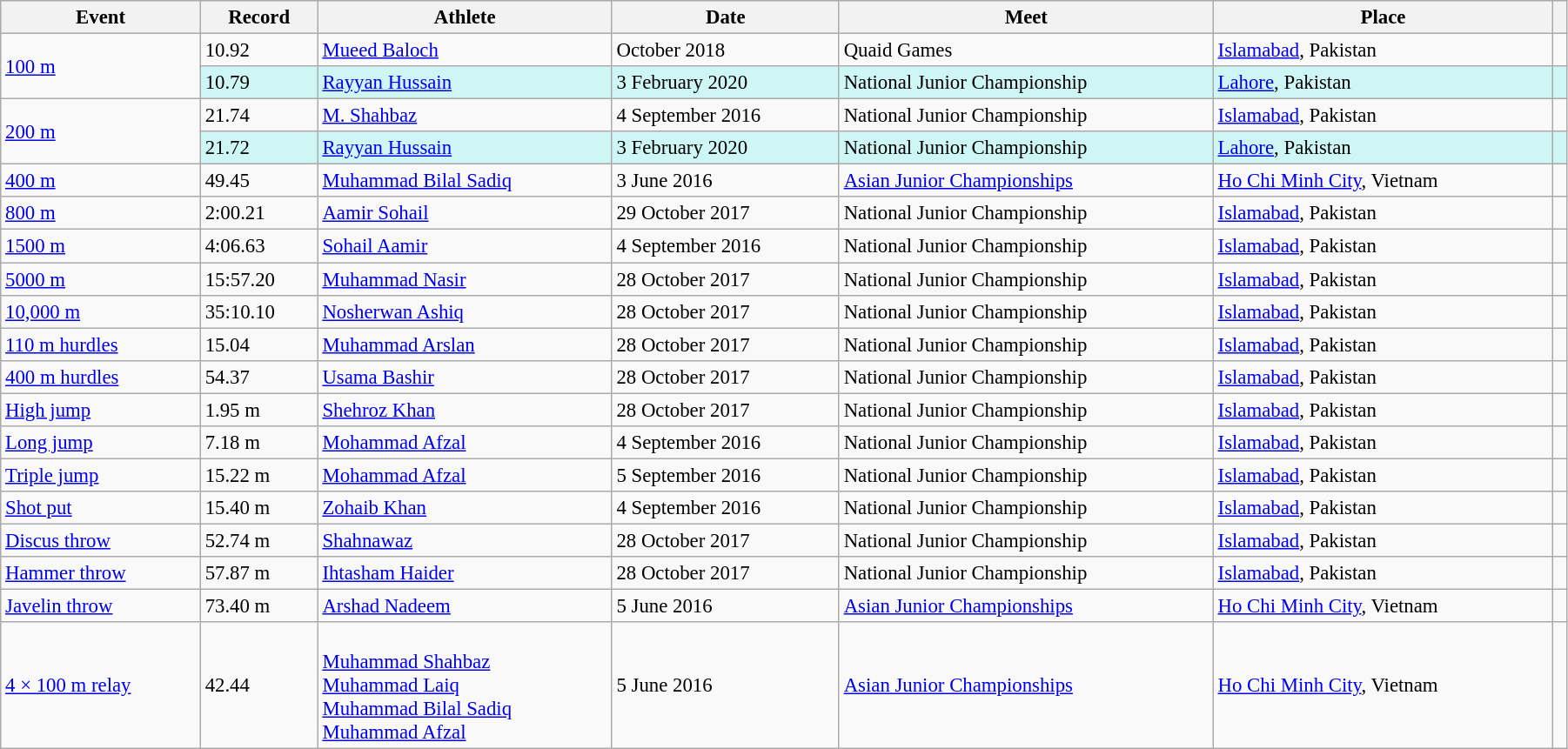<table class="wikitable" style="font-size:95%; width: 95%;">
<tr>
<th>Event</th>
<th>Record</th>
<th>Athlete</th>
<th>Date</th>
<th>Meet</th>
<th>Place</th>
<th></th>
</tr>
<tr>
<td rowspan=2><a href='#'>100 m</a></td>
<td>10.92 </td>
<td><a href='#'>Mueed Baloch</a></td>
<td>October 2018</td>
<td>Quaid Games</td>
<td><a href='#'>Islamabad</a>, Pakistan</td>
<td></td>
</tr>
<tr bgcolor=#CEF6F5>
<td>10.79 </td>
<td><a href='#'>Rayyan Hussain</a></td>
<td>3 February 2020</td>
<td>National Junior Championship</td>
<td><a href='#'>Lahore</a>, Pakistan</td>
<td></td>
</tr>
<tr>
<td rowspan=2><a href='#'>200 m</a></td>
<td>21.74 </td>
<td><a href='#'>M. Shahbaz</a></td>
<td>4 September 2016</td>
<td>National Junior Championship</td>
<td><a href='#'>Islamabad</a>, Pakistan</td>
<td></td>
</tr>
<tr bgcolor=#CEF6F5>
<td>21.72 </td>
<td><a href='#'>Rayyan Hussain</a></td>
<td>3 February 2020</td>
<td>National Junior Championship</td>
<td><a href='#'>Lahore</a>, Pakistan</td>
<td></td>
</tr>
<tr>
<td><a href='#'>400 m</a></td>
<td>49.45</td>
<td><a href='#'>Muhammad Bilal Sadiq</a></td>
<td>3 June 2016</td>
<td><a href='#'>Asian Junior Championships</a></td>
<td><a href='#'>Ho Chi Minh City</a>, Vietnam</td>
<td></td>
</tr>
<tr>
<td><a href='#'>800 m</a></td>
<td>2:00.21</td>
<td><a href='#'>Aamir Sohail</a></td>
<td>29 October 2017</td>
<td>National Junior Championship</td>
<td><a href='#'>Islamabad</a>, Pakistan</td>
<td></td>
</tr>
<tr>
<td><a href='#'>1500 m</a></td>
<td>4:06.63</td>
<td><a href='#'>Sohail Aamir</a></td>
<td>4 September 2016</td>
<td>National Junior Championship</td>
<td><a href='#'>Islamabad</a>, Pakistan</td>
<td></td>
</tr>
<tr>
<td><a href='#'>5000 m</a></td>
<td>15:57.20</td>
<td><a href='#'>Muhammad Nasir</a></td>
<td>28 October 2017</td>
<td>National Junior Championship</td>
<td><a href='#'>Islamabad</a>, Pakistan</td>
<td></td>
</tr>
<tr>
<td><a href='#'>10,000 m</a></td>
<td>35:10.10</td>
<td><a href='#'>Nosherwan Ashiq</a></td>
<td>28 October 2017</td>
<td>National Junior Championship</td>
<td><a href='#'>Islamabad</a>, Pakistan</td>
<td></td>
</tr>
<tr>
<td><a href='#'>110 m hurdles</a></td>
<td>15.04</td>
<td><a href='#'>Muhammad Arslan</a></td>
<td>28 October 2017</td>
<td>National Junior Championship</td>
<td><a href='#'>Islamabad</a>, Pakistan</td>
<td></td>
</tr>
<tr>
<td><a href='#'>400 m hurdles</a></td>
<td>54.37</td>
<td><a href='#'>Usama Bashir</a></td>
<td>28 October 2017</td>
<td>National Junior Championship</td>
<td><a href='#'>Islamabad</a>, Pakistan</td>
<td></td>
</tr>
<tr>
<td><a href='#'>High jump</a></td>
<td>1.95 m</td>
<td><a href='#'>Shehroz Khan</a></td>
<td>28 October 2017</td>
<td>National Junior Championship</td>
<td><a href='#'>Islamabad</a>, Pakistan</td>
<td></td>
</tr>
<tr>
<td><a href='#'>Long jump</a></td>
<td>7.18 m</td>
<td><a href='#'>Mohammad Afzal</a></td>
<td>4 September 2016</td>
<td>National Junior Championship</td>
<td><a href='#'>Islamabad</a>, Pakistan</td>
<td></td>
</tr>
<tr>
<td><a href='#'>Triple jump</a></td>
<td>15.22 m</td>
<td><a href='#'>Mohammad Afzal</a></td>
<td>5 September 2016</td>
<td>National Junior Championship</td>
<td><a href='#'>Islamabad</a>, Pakistan</td>
<td></td>
</tr>
<tr>
<td><a href='#'>Shot put</a></td>
<td>15.40 m</td>
<td><a href='#'>Zohaib Khan</a></td>
<td>4 September 2016</td>
<td>National Junior Championship</td>
<td><a href='#'>Islamabad</a>, Pakistan</td>
<td></td>
</tr>
<tr>
<td><a href='#'>Discus throw</a></td>
<td>52.74 m</td>
<td><a href='#'>Shahnawaz</a></td>
<td>28 October 2017</td>
<td>National Junior Championship</td>
<td><a href='#'>Islamabad</a>, Pakistan</td>
<td></td>
</tr>
<tr>
<td><a href='#'>Hammer throw</a></td>
<td>57.87 m</td>
<td><a href='#'>Ihtasham Haider</a></td>
<td>28 October 2017</td>
<td>National Junior Championship</td>
<td><a href='#'>Islamabad</a>, Pakistan</td>
<td></td>
</tr>
<tr>
<td><a href='#'>Javelin throw</a></td>
<td>73.40 m</td>
<td><a href='#'>Arshad Nadeem</a></td>
<td>5 June 2016</td>
<td><a href='#'>Asian Junior Championships</a></td>
<td><a href='#'>Ho Chi Minh City</a>, Vietnam</td>
<td></td>
</tr>
<tr>
<td><a href='#'>4 × 100 m relay</a></td>
<td>42.44</td>
<td><br><a href='#'>Muhammad Shahbaz</a><br><a href='#'>Muhammad Laiq</a><br><a href='#'>Muhammad Bilal Sadiq</a><br><a href='#'>Muhammad Afzal</a></td>
<td>5 June 2016</td>
<td><a href='#'>Asian Junior Championships</a></td>
<td><a href='#'>Ho Chi Minh City</a>, Vietnam</td>
<td></td>
</tr>
</table>
